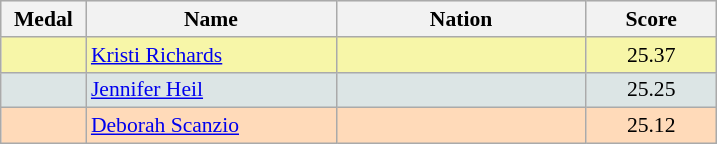<table class=wikitable style="border:1px solid #AAAAAA;font-size:90%">
<tr bgcolor="#E4E4E4">
<th width=50>Medal</th>
<th width=160>Name</th>
<th width=160>Nation</th>
<th width=80>Score</th>
</tr>
<tr bgcolor="#F7F6A8">
<td align="center"></td>
<td><a href='#'>Kristi Richards</a></td>
<td></td>
<td align="center">25.37</td>
</tr>
<tr bgcolor="#DCE5E5">
<td align="center"></td>
<td><a href='#'>Jennifer Heil</a></td>
<td></td>
<td align="center">25.25</td>
</tr>
<tr bgcolor="#FFDAB9">
<td align="center"></td>
<td><a href='#'>Deborah Scanzio</a></td>
<td></td>
<td align="center">25.12</td>
</tr>
</table>
